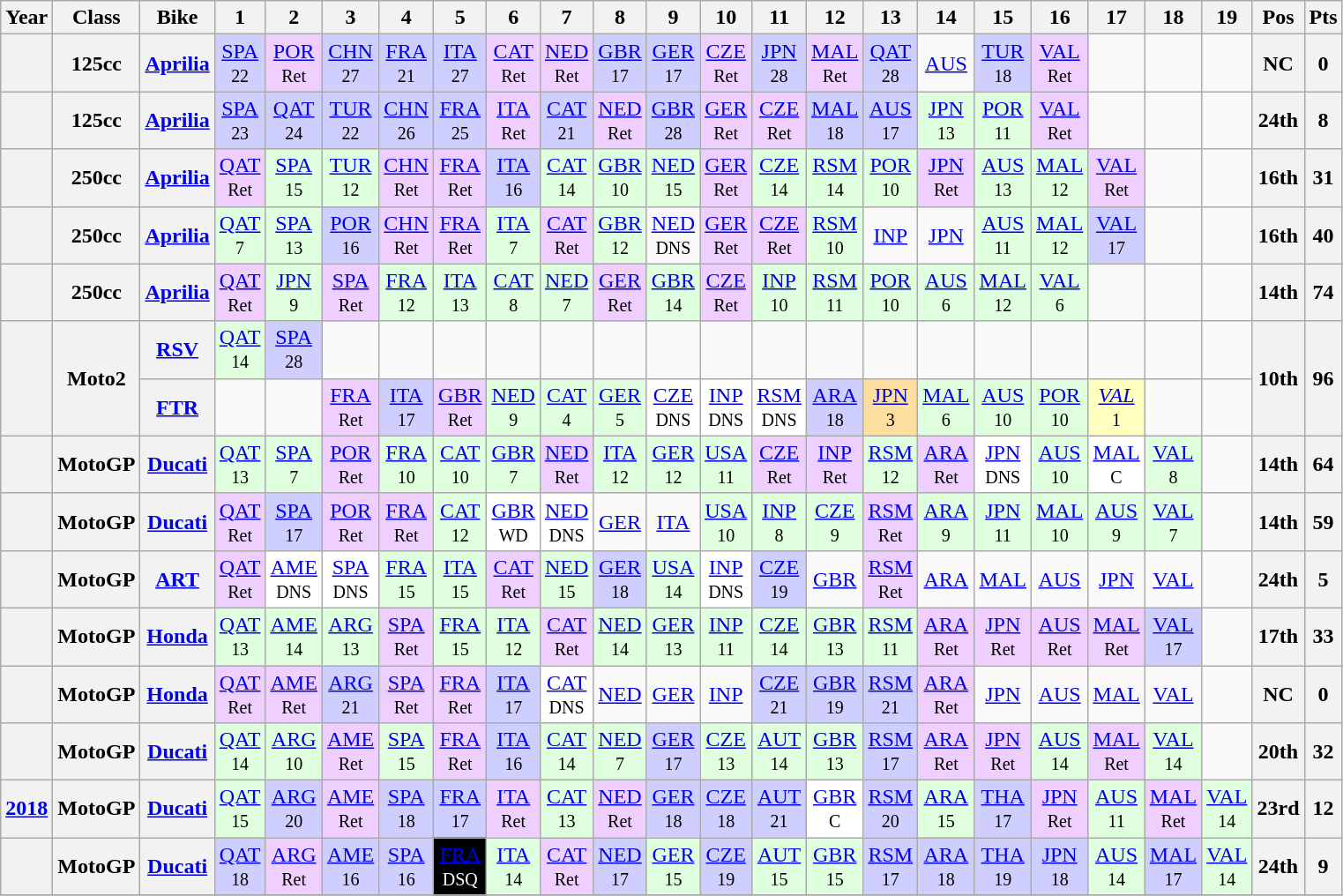<table class="wikitable" style="text-align:center">
<tr>
<th>Year</th>
<th>Class</th>
<th>Bike</th>
<th>1</th>
<th>2</th>
<th>3</th>
<th>4</th>
<th>5</th>
<th>6</th>
<th>7</th>
<th>8</th>
<th>9</th>
<th>10</th>
<th>11</th>
<th>12</th>
<th>13</th>
<th>14</th>
<th>15</th>
<th>16</th>
<th>17</th>
<th>18</th>
<th>19</th>
<th>Pos</th>
<th>Pts</th>
</tr>
<tr>
<th align="left"></th>
<th align="left">125cc</th>
<th align="left"><a href='#'>Aprilia</a></th>
<td style="background:#CFCFFF;"><a href='#'>SPA</a><br><small>22</small></td>
<td style="background:#EFCFFF;"><a href='#'>POR</a><br><small>Ret</small></td>
<td style="background:#CFCFFF;"><a href='#'>CHN</a><br><small>27</small></td>
<td style="background:#CFCFFF;"><a href='#'>FRA</a><br><small>21</small></td>
<td style="background:#CFCFFF;"><a href='#'>ITA</a><br><small>27</small></td>
<td style="background:#EFCFFF;"><a href='#'>CAT</a><br><small>Ret</small></td>
<td style="background:#EFCFFF;"><a href='#'>NED</a><br><small>Ret</small></td>
<td style="background:#CFCFFF;"><a href='#'>GBR</a><br><small>17</small></td>
<td style="background:#CFCFFF;"><a href='#'>GER</a><br><small>17</small></td>
<td style="background:#EFCFFF;"><a href='#'>CZE</a><br><small>Ret</small></td>
<td style="background:#CFCFFF;"><a href='#'>JPN</a><br><small>28</small></td>
<td style="background:#EFCFFF;"><a href='#'>MAL</a><br><small>Ret</small></td>
<td style="background:#CFCFFF;"><a href='#'>QAT</a><br><small>28</small></td>
<td><a href='#'>AUS</a></td>
<td style="background:#CFCFFF;"><a href='#'>TUR</a><br><small>18</small></td>
<td style="background:#EFCFFF;"><a href='#'>VAL</a><br><small>Ret</small></td>
<td></td>
<td></td>
<td></td>
<th>NC</th>
<th>0</th>
</tr>
<tr>
<th align="left"></th>
<th align="left">125cc</th>
<th align="left"><a href='#'>Aprilia</a></th>
<td style="background:#CFCFFF;"><a href='#'>SPA</a><br><small>23</small></td>
<td style="background:#CFCFFF;"><a href='#'>QAT</a><br><small>24</small></td>
<td style="background:#CFCFFF;"><a href='#'>TUR</a><br><small>22</small></td>
<td style="background:#CFCFFF;"><a href='#'>CHN</a><br><small>26</small></td>
<td style="background:#CFCFFF;"><a href='#'>FRA</a><br><small>25</small></td>
<td style="background:#EFCFFF;"><a href='#'>ITA</a><br><small>Ret</small></td>
<td style="background:#CFCFFF;"><a href='#'>CAT</a><br><small>21</small></td>
<td style="background:#EFCFFF;"><a href='#'>NED</a><br><small>Ret</small></td>
<td style="background:#CFCFFF;"><a href='#'>GBR</a><br><small>28</small></td>
<td style="background:#EFCFFF;"><a href='#'>GER</a><br><small>Ret</small></td>
<td style="background:#EFCFFF;"><a href='#'>CZE</a><br><small>Ret</small></td>
<td style="background:#CFCFFF;"><a href='#'>MAL</a><br><small>18</small></td>
<td style="background:#CFCFFF;"><a href='#'>AUS</a><br><small>17</small></td>
<td style="background:#DFFFDF;"><a href='#'>JPN</a><br><small>13</small></td>
<td style="background:#DFFFDF;"><a href='#'>POR</a><br><small>11</small></td>
<td style="background:#EFCFFF;"><a href='#'>VAL</a><br><small>Ret</small></td>
<td></td>
<td></td>
<td></td>
<th>24th</th>
<th>8</th>
</tr>
<tr>
<th align="left"></th>
<th align="left">250cc</th>
<th align="left"><a href='#'>Aprilia</a></th>
<td style="background:#EFCFFF;"><a href='#'>QAT</a><br><small>Ret</small></td>
<td style="background:#DFFFDF;"><a href='#'>SPA</a><br><small>15</small></td>
<td style="background:#DFFFDF;"><a href='#'>TUR</a><br><small>12</small></td>
<td style="background:#EFCFFF;"><a href='#'>CHN</a><br><small>Ret</small></td>
<td style="background:#EFCFFF;"><a href='#'>FRA</a><br><small>Ret</small></td>
<td style="background:#CFCFFF;"><a href='#'>ITA</a><br><small>16</small></td>
<td style="background:#DFFFDF;"><a href='#'>CAT</a><br><small>14</small></td>
<td style="background:#DFFFDF;"><a href='#'>GBR</a><br><small>10</small></td>
<td style="background:#DFFFDF;"><a href='#'>NED</a><br><small>15</small></td>
<td style="background:#EFCFFF;"><a href='#'>GER</a><br><small>Ret</small></td>
<td style="background:#DFFFDF;"><a href='#'>CZE</a><br><small>14</small></td>
<td style="background:#DFFFDF;"><a href='#'>RSM</a><br><small>14</small></td>
<td style="background:#DFFFDF;"><a href='#'>POR</a><br><small>10</small></td>
<td style="background:#EFCFFF;"><a href='#'>JPN</a><br><small>Ret</small></td>
<td style="background:#DFFFDF;"><a href='#'>AUS</a><br><small>13</small></td>
<td style="background:#DFFFDF;"><a href='#'>MAL</a><br><small>12</small></td>
<td style="background:#EFCFFF;"><a href='#'>VAL</a><br><small>Ret</small></td>
<td></td>
<td></td>
<th>16th</th>
<th>31</th>
</tr>
<tr>
<th align="left"></th>
<th align="left">250cc</th>
<th align="left"><a href='#'>Aprilia</a></th>
<td style="background:#DFFFDF;"><a href='#'>QAT</a><br><small>7</small></td>
<td style="background:#DFFFDF;"><a href='#'>SPA</a><br><small>13</small></td>
<td style="background:#CFCFFF;"><a href='#'>POR</a><br><small>16</small></td>
<td style="background:#EFCFFF;"><a href='#'>CHN</a><br><small>Ret</small></td>
<td style="background:#EFCFFF;"><a href='#'>FRA</a><br><small>Ret</small></td>
<td style="background:#DFFFDF;"><a href='#'>ITA</a><br><small>7</small></td>
<td style="background:#EFCFFF;"><a href='#'>CAT</a><br><small>Ret</small></td>
<td style="background:#DFFFDF;"><a href='#'>GBR</a><br><small>12</small></td>
<td><a href='#'>NED</a><br><small>DNS</small></td>
<td style="background:#EFCFFF;"><a href='#'>GER</a><br><small>Ret</small></td>
<td style="background:#EFCFFF;"><a href='#'>CZE</a><br><small>Ret</small></td>
<td style="background:#DFFFDF;"><a href='#'>RSM</a><br><small>10</small></td>
<td><a href='#'>INP</a></td>
<td><a href='#'>JPN</a></td>
<td style="background:#DFFFDF;"><a href='#'>AUS</a><br><small>11</small></td>
<td style="background:#DFFFDF;"><a href='#'>MAL</a><br><small>12</small></td>
<td style="background:#CFCFFF;"><a href='#'>VAL</a><br><small>17</small></td>
<td></td>
<td></td>
<th>16th</th>
<th>40</th>
</tr>
<tr>
<th align="left"></th>
<th align="left">250cc</th>
<th align="left"><a href='#'>Aprilia</a></th>
<td style="background:#EFCFFF;"><a href='#'>QAT</a><br><small>Ret</small></td>
<td style="background:#DFFFDF;"><a href='#'>JPN</a><br><small>9</small></td>
<td style="background:#EFCFFF;"><a href='#'>SPA</a><br><small>Ret</small></td>
<td style="background:#DFFFDF;"><a href='#'>FRA</a><br><small>12</small></td>
<td style="background:#DFFFDF;"><a href='#'>ITA</a><br><small>13</small></td>
<td style="background:#DFFFDF;"><a href='#'>CAT</a><br><small>8</small></td>
<td style="background:#DFFFDF;"><a href='#'>NED</a><br><small>7</small></td>
<td style="background:#EFCFFF;"><a href='#'>GER</a><br><small>Ret</small></td>
<td style="background:#DFFFDF;"><a href='#'>GBR</a><br><small>14</small></td>
<td style="background:#EFCFFF;"><a href='#'>CZE</a><br><small>Ret</small></td>
<td style="background:#DFFFDF;"><a href='#'>INP</a><br><small>10</small></td>
<td style="background:#DFFFDF;"><a href='#'>RSM</a><br><small>11</small></td>
<td style="background:#DFFFDF;"><a href='#'>POR</a><br><small>10</small></td>
<td style="background:#DFFFDF;"><a href='#'>AUS</a><br><small>6</small></td>
<td style="background:#DFFFDF;"><a href='#'>MAL</a><br><small>12</small></td>
<td style="background:#DFFFDF;"><a href='#'>VAL</a><br><small>6</small></td>
<td></td>
<td></td>
<td></td>
<th>14th</th>
<th>74</th>
</tr>
<tr>
<th align="left" rowspan=2></th>
<th align="left" rowspan=2>Moto2</th>
<th align="left"><a href='#'>RSV</a></th>
<td style="background:#DFFFDF;"><a href='#'>QAT</a><br><small>14</small></td>
<td style="background:#CFCFFF;"><a href='#'>SPA</a><br><small>28</small></td>
<td></td>
<td></td>
<td></td>
<td></td>
<td></td>
<td></td>
<td></td>
<td></td>
<td></td>
<td></td>
<td></td>
<td></td>
<td></td>
<td></td>
<td></td>
<td></td>
<td></td>
<th rowspan=2>10th</th>
<th rowspan=2>96</th>
</tr>
<tr>
<th align="left"><a href='#'>FTR</a></th>
<td></td>
<td></td>
<td style="background:#EFCFFF;"><a href='#'>FRA</a><br><small>Ret</small></td>
<td style="background:#CFCFFF;"><a href='#'>ITA</a><br><small>17</small></td>
<td style="background:#EFCFFF;"><a href='#'>GBR</a><br><small>Ret</small></td>
<td style="background:#DFFFDF;"><a href='#'>NED</a><br><small>9</small></td>
<td style="background:#DFFFDF;"><a href='#'>CAT</a><br><small>4</small></td>
<td style="background:#DFFFDF;"><a href='#'>GER</a><br><small>5</small></td>
<td style="background:#FFFFFF;"><a href='#'>CZE</a><br><small>DNS</small></td>
<td style="background:#FFFFFF;"><a href='#'>INP</a><br><small>DNS</small></td>
<td style="background:#FFFFFF;"><a href='#'>RSM</a><br><small>DNS</small></td>
<td style="background:#CFCFFF;"><a href='#'>ARA</a><br><small>18</small></td>
<td style="background:#FFDF9F;"><a href='#'>JPN</a><br><small>3</small></td>
<td style="background:#DFFFDF;"><a href='#'>MAL</a><br><small>6</small></td>
<td style="background:#DFFFDF;"><a href='#'>AUS</a><br><small>10</small></td>
<td style="background:#DFFFDF;"><a href='#'>POR</a><br><small>10</small></td>
<td style="background:#FFFFBF;"><em><a href='#'>VAL</a></em><br><small>1</small></td>
<td></td>
<td></td>
</tr>
<tr>
<th align="left"></th>
<th align="left">MotoGP</th>
<th align="left"><a href='#'>Ducati</a></th>
<td style="background:#DFFFDF;"><a href='#'>QAT</a><br><small>13</small></td>
<td style="background:#DFFFDF;"><a href='#'>SPA</a><br><small>7</small></td>
<td style="background:#EFCFFF;"><a href='#'>POR</a><br><small>Ret</small></td>
<td style="background:#DFFFDF;"><a href='#'>FRA</a><br><small>10</small></td>
<td style="background:#DFFFDF;"><a href='#'>CAT</a><br><small>10</small></td>
<td style="background:#DFFFDF;"><a href='#'>GBR</a><br><small>7</small></td>
<td style="background:#EFCFFF;"><a href='#'>NED</a><br><small>Ret</small></td>
<td style="background:#DFFFDF;"><a href='#'>ITA</a><br><small>12</small></td>
<td style="background:#DFFFDF;"><a href='#'>GER</a><br><small>12</small></td>
<td style="background:#DFFFDF;"><a href='#'>USA</a><br><small>11</small></td>
<td style="background:#EFCFFF;"><a href='#'>CZE</a><br><small>Ret</small></td>
<td style="background:#EFCFFF;"><a href='#'>INP</a><br><small>Ret</small></td>
<td style="background:#DFFFDF;"><a href='#'>RSM</a><br><small>12</small></td>
<td style="background:#EFCFFF;"><a href='#'>ARA</a><br><small>Ret</small></td>
<td style="background:#FFFFFF;"><a href='#'>JPN</a><br><small>DNS</small></td>
<td style="background:#DFFFDF;"><a href='#'>AUS</a><br><small>10</small></td>
<td style="background:#FFFFFF;"><a href='#'>MAL</a><br><small>C</small></td>
<td style="background:#DFFFDF;"><a href='#'>VAL</a><br><small>8</small></td>
<td></td>
<th>14th</th>
<th>64</th>
</tr>
<tr>
<th align="left"></th>
<th align="left">MotoGP</th>
<th align="left"><a href='#'>Ducati</a></th>
<td style="background:#EFCFFF;"><a href='#'>QAT</a><br><small>Ret</small></td>
<td style="background:#CFCFFF;"><a href='#'>SPA</a><br><small>17</small></td>
<td style="background:#EFCFFF;"><a href='#'>POR</a><br><small>Ret</small></td>
<td style="background:#EFCFFF;"><a href='#'>FRA</a><br><small>Ret</small></td>
<td style="background:#DFFFDF;"><a href='#'>CAT</a><br><small>12</small></td>
<td style="background:#FFFFFF;"><a href='#'>GBR</a><br><small>WD</small></td>
<td style="background:#FFFFFF;"><a href='#'>NED</a><br><small>DNS</small></td>
<td><a href='#'>GER</a></td>
<td><a href='#'>ITA</a></td>
<td style="background:#DFFFDF;"><a href='#'>USA</a><br><small>10</small></td>
<td style="background:#DFFFDF;"><a href='#'>INP</a><br><small>8</small></td>
<td style="background:#DFFFDF;"><a href='#'>CZE</a><br><small>9</small></td>
<td style="background:#EFCFFF;"><a href='#'>RSM</a><br><small>Ret</small></td>
<td style="background:#DFFFDF;"><a href='#'>ARA</a><br><small>9</small></td>
<td style="background:#DFFFDF;"><a href='#'>JPN</a><br><small>11</small></td>
<td style="background:#DFFFDF;"><a href='#'>MAL</a><br><small>10</small></td>
<td style="background:#DFFFDF;"><a href='#'>AUS</a><br><small>9</small></td>
<td style="background:#DFFFDF;"><a href='#'>VAL</a><br><small>7</small></td>
<td></td>
<th>14th</th>
<th>59</th>
</tr>
<tr>
<th align="left"></th>
<th align="left">MotoGP</th>
<th align="left"><a href='#'>ART</a></th>
<td style="background:#EFCFFF;"><a href='#'>QAT</a><br><small>Ret</small></td>
<td style="background:#FFFFFF;"><a href='#'>AME</a><br><small>DNS</small></td>
<td style="background:#FFFFFF;"><a href='#'>SPA</a><br><small>DNS</small></td>
<td style="background:#DFFFDF;"><a href='#'>FRA</a><br><small>15</small></td>
<td style="background:#DFFFDF;"><a href='#'>ITA</a><br><small>15</small></td>
<td style="background:#EFCFFF;"><a href='#'>CAT</a><br><small>Ret</small></td>
<td style="background:#DFFFDF;"><a href='#'>NED</a><br><small>15</small></td>
<td style="background:#CFCFFF;"><a href='#'>GER</a><br><small>18</small></td>
<td style="background:#DFFFDF;"><a href='#'>USA</a><br><small>14</small></td>
<td style="background:#FFFFFF;"><a href='#'>INP</a><br><small>DNS</small></td>
<td style="background:#CFCFFF;"><a href='#'>CZE</a><br><small>19</small></td>
<td><a href='#'>GBR</a></td>
<td style="background:#EFCFFF;"><a href='#'>RSM</a><br><small>Ret</small></td>
<td><a href='#'>ARA</a></td>
<td><a href='#'>MAL</a></td>
<td><a href='#'>AUS</a></td>
<td><a href='#'>JPN</a></td>
<td><a href='#'>VAL</a></td>
<td></td>
<th>24th</th>
<th>5</th>
</tr>
<tr>
<th align="left"></th>
<th align="left">MotoGP</th>
<th align="left"><a href='#'>Honda</a></th>
<td style="background:#DFFFDF;"><a href='#'>QAT</a><br><small>13</small></td>
<td style="background:#dfffdf;"><a href='#'>AME</a><br><small>14</small></td>
<td style="background:#dfffdf;"><a href='#'>ARG</a><br><small>13</small></td>
<td style="background:#EFCFFF;"><a href='#'>SPA</a><br><small>Ret</small></td>
<td style="background:#dfffdf;"><a href='#'>FRA</a><br><small>15</small></td>
<td style="background:#dfffdf;"><a href='#'>ITA</a><br><small>12</small></td>
<td style="background:#EFCFFF;"><a href='#'>CAT</a><br><small>Ret</small></td>
<td style="background:#dfffdf;"><a href='#'>NED</a><br><small>14</small></td>
<td style="background:#dfffdf;"><a href='#'>GER</a><br><small>13</small></td>
<td style="background:#dfffdf;"><a href='#'>INP</a><br><small>11</small></td>
<td style="background:#DFFFDF;"><a href='#'>CZE</a><br><small>14</small></td>
<td style="background:#dfffdf;"><a href='#'>GBR</a><br><small>13</small></td>
<td style="background:#dfffdf;"><a href='#'>RSM</a><br><small>11</small></td>
<td style="background:#efcfff;"><a href='#'>ARA</a><br><small>Ret</small></td>
<td style="background:#efcfff;"><a href='#'>JPN</a><br><small>Ret</small></td>
<td style="background:#efcfff;"><a href='#'>AUS</a><br><small>Ret</small></td>
<td style="background:#efcfff;"><a href='#'>MAL</a><br><small>Ret</small></td>
<td style="background:#cfcfff;"><a href='#'>VAL</a><br><small>17</small></td>
<td></td>
<th>17th</th>
<th>33</th>
</tr>
<tr>
<th align="left"></th>
<th align="left">MotoGP</th>
<th align="left"><a href='#'>Honda</a></th>
<td style="background:#efcfff;"><a href='#'>QAT</a><br><small>Ret</small></td>
<td style="background:#efcfff;"><a href='#'>AME</a><br><small>Ret</small></td>
<td style="background:#cfcfff;"><a href='#'>ARG</a><br><small>21</small></td>
<td style="background:#efcfff;"><a href='#'>SPA</a><br><small>Ret</small></td>
<td style="background:#efcfff;"><a href='#'>FRA</a><br><small>Ret</small></td>
<td style="background:#cfcfff;"><a href='#'>ITA</a><br><small>17</small></td>
<td style="background:#ffffff;"><a href='#'>CAT</a><br><small>DNS</small></td>
<td><a href='#'>NED</a></td>
<td><a href='#'>GER</a></td>
<td><a href='#'>INP</a></td>
<td style="background:#cfcfff;"><a href='#'>CZE</a><br><small>21</small></td>
<td style="background:#cfcfff;"><a href='#'>GBR</a><br><small>19</small></td>
<td style="background:#cfcfff;"><a href='#'>RSM</a><br><small>21</small></td>
<td style="background:#efcfff;"><a href='#'>ARA</a><br><small>Ret</small></td>
<td><a href='#'>JPN</a></td>
<td><a href='#'>AUS</a></td>
<td><a href='#'>MAL</a></td>
<td><a href='#'>VAL</a></td>
<td></td>
<th>NC</th>
<th>0</th>
</tr>
<tr>
<th align="left"></th>
<th align="left">MotoGP</th>
<th align="left"><a href='#'>Ducati</a></th>
<td style="background:#dfffdf;"><a href='#'>QAT</a><br><small>14</small></td>
<td style="background:#dfffdf;"><a href='#'>ARG</a><br><small>10</small></td>
<td style="background:#efcfff;"><a href='#'>AME</a><br><small>Ret</small></td>
<td style="background:#dfffdf;"><a href='#'>SPA</a><br><small>15</small></td>
<td style="background:#efcfff;"><a href='#'>FRA</a><br><small>Ret</small></td>
<td style="background:#cfcfff;"><a href='#'>ITA</a><br><small>16</small></td>
<td style="background:#dfffdf;"><a href='#'>CAT</a><br><small>14</small></td>
<td style="background:#dfffdf;"><a href='#'>NED</a><br><small>7</small></td>
<td style="background:#cfcfff;"><a href='#'>GER</a><br><small>17</small></td>
<td style="background:#dfffdf;"><a href='#'>CZE</a><br><small>13</small></td>
<td style="background:#dfffdf;"><a href='#'>AUT</a><br><small>14</small></td>
<td style="background:#dfffdf;"><a href='#'>GBR</a><br><small>13</small></td>
<td style="background:#cfcfff;"><a href='#'>RSM</a><br><small>17</small></td>
<td style="background:#efcfff;"><a href='#'>ARA</a><br><small>Ret</small></td>
<td style="background:#efcfff;"><a href='#'>JPN</a><br><small>Ret</small></td>
<td style="background:#dfffdf;"><a href='#'>AUS</a><br><small>14</small></td>
<td style="background:#efcfff;"><a href='#'>MAL</a><br><small>Ret</small></td>
<td style="background:#dfffdf;"><a href='#'>VAL</a><br><small>14</small></td>
<td></td>
<th>20th</th>
<th>32</th>
</tr>
<tr>
<th><a href='#'>2018</a></th>
<th align="left">MotoGP</th>
<th align="left"><a href='#'>Ducati</a></th>
<td style="background:#dfffdf;"><a href='#'>QAT</a><br><small>15</small></td>
<td style="background:#cfcfff;"><a href='#'>ARG</a><br><small>20</small></td>
<td style="background:#efcfff;"><a href='#'>AME</a><br><small>Ret</small></td>
<td style="background:#cfcfff;"><a href='#'>SPA</a><br><small>18</small></td>
<td style="background:#cfcfff;"><a href='#'>FRA</a><br><small>17</small></td>
<td style="background:#efcfff;"><a href='#'>ITA</a><br><small>Ret</small></td>
<td style="background:#dfffdf;"><a href='#'>CAT</a><br><small>13</small></td>
<td style="background:#efcfff;"><a href='#'>NED</a><br><small>Ret</small></td>
<td style="background:#cfcfff;"><a href='#'>GER</a><br><small>18</small></td>
<td style="background:#cfcfff;"><a href='#'>CZE</a><br><small>18</small></td>
<td style="background:#cfcfff;"><a href='#'>AUT</a><br><small>21</small></td>
<td style="background:#ffffff;"><a href='#'>GBR</a><br><small>C</small></td>
<td style="background:#cfcfff;"><a href='#'>RSM</a><br><small>20</small></td>
<td style="background:#dfffdf;"><a href='#'>ARA</a><br><small>15</small></td>
<td style="background:#cfcfff;"><a href='#'>THA</a><br><small>17</small></td>
<td style="background:#efcfff;"><a href='#'>JPN</a><br><small>Ret</small></td>
<td style="background:#dfffdf;"><a href='#'>AUS</a><br><small>11</small></td>
<td style="background:#efcfff;"><a href='#'>MAL</a><br><small>Ret</small></td>
<td style="background:#dfffdf;"><a href='#'>VAL</a><br><small>14</small></td>
<th>23rd</th>
<th>12</th>
</tr>
<tr>
<th align="left"></th>
<th align="left">MotoGP</th>
<th align="left"><a href='#'>Ducati</a></th>
<td style="background:#cfcfff;"><a href='#'>QAT</a><br><small>18</small></td>
<td style="background:#efcfff;"><a href='#'>ARG</a><br><small>Ret</small></td>
<td style="background:#cfcfff;"><a href='#'>AME</a><br><small>16</small></td>
<td style="background:#cfcfff;"><a href='#'>SPA</a><br><small>16</small></td>
<td style="background:black; color:white;"><a href='#'><span>FRA</span></a><br><small>DSQ</small></td>
<td style="background:#dfffdf;"><a href='#'>ITA</a><br><small>14</small></td>
<td style="background:#efcfff;"><a href='#'>CAT</a><br><small>Ret</small></td>
<td style="background:#cfcfff;"><a href='#'>NED</a><br><small>17</small></td>
<td style="background:#dfffdf;"><a href='#'>GER</a><br><small>15</small></td>
<td style="background:#cfcfff;"><a href='#'>CZE</a><br><small>19</small></td>
<td style="background:#dfffdf;"><a href='#'>AUT</a><br><small>15</small></td>
<td style="background:#dfffdf;"><a href='#'>GBR</a><br><small>15</small></td>
<td style="background:#cfcfff;"><a href='#'>RSM</a><br><small>17</small></td>
<td style="background:#cfcfff;"><a href='#'>ARA</a><br><small>18</small></td>
<td style="background:#cfcfff;"><a href='#'>THA</a><br><small>19</small></td>
<td style="background:#cfcfff;"><a href='#'>JPN</a><br><small>18</small></td>
<td style="background:#dfffdf;"><a href='#'>AUS</a><br><small>14</small></td>
<td style="background:#cfcfff;"><a href='#'>MAL</a><br><small>17</small></td>
<td style="background:#dfffdf;"><a href='#'>VAL</a><br><small>14</small></td>
<th>24th</th>
<th>9</th>
</tr>
<tr>
</tr>
</table>
